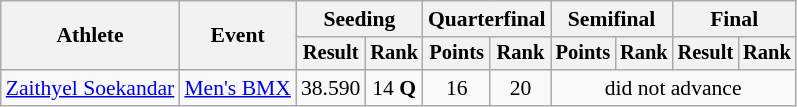<table class="wikitable" style="font-size:90%">
<tr>
<th rowspan=2>Athlete</th>
<th rowspan=2>Event</th>
<th colspan="2">Seeding</th>
<th colspan="2">Quarterfinal</th>
<th colspan="2">Semifinal</th>
<th colspan="2">Final</th>
</tr>
<tr style="font-size:95%">
<th>Result</th>
<th>Rank</th>
<th>Points</th>
<th>Rank</th>
<th>Points</th>
<th>Rank</th>
<th>Result</th>
<th>Rank</th>
</tr>
<tr align=center>
<td align=left><a href='#'>Zaithyel Soekandar</a></td>
<td align=left><a href='#'>Men's BMX</a></td>
<td>38.590</td>
<td>14 <strong>Q</strong></td>
<td>16</td>
<td>20</td>
<td colspan="4">did not advance</td>
</tr>
</table>
